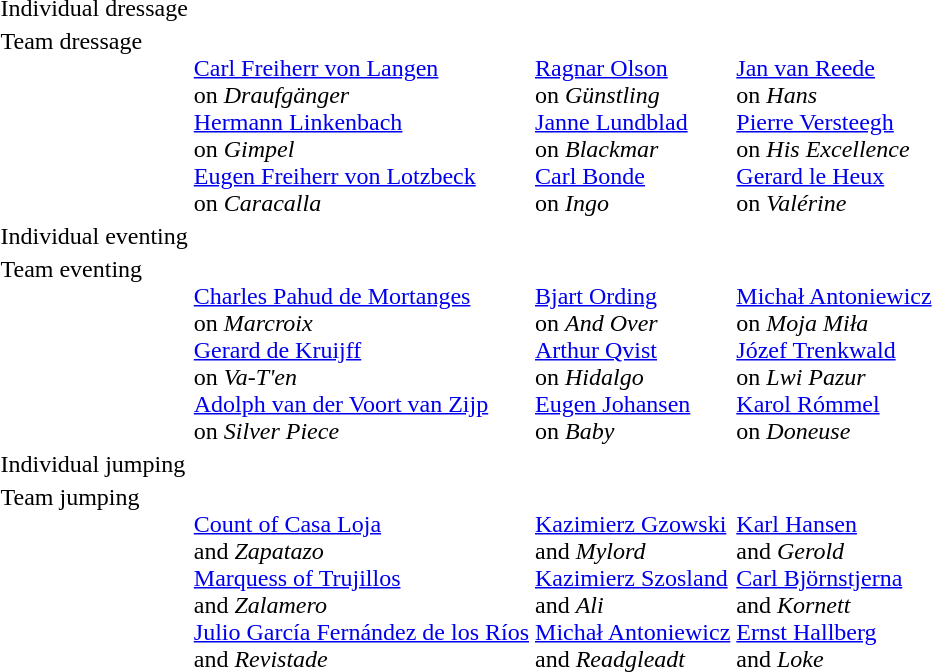<table>
<tr>
<td>Individual dressage<br></td>
<td></td>
<td></td>
<td></td>
</tr>
<tr valign="top">
<td>Team dressage<br></td>
<td><br> <a href='#'>Carl Freiherr von Langen</a> <br> on <em>Draufgänger</em> <br> <a href='#'>Hermann Linkenbach</a> <br> on <em>Gimpel</em> <br> <a href='#'>Eugen Freiherr von Lotzbeck</a> <br> on <em>Caracalla</em></td>
<td><br> <a href='#'>Ragnar Olson</a> <br> on <em>Günstling</em> <br> <a href='#'>Janne Lundblad</a> <br> on <em>Blackmar</em> <br> <a href='#'>Carl Bonde</a> <br> on <em>Ingo</em></td>
<td><br> <a href='#'>Jan van Reede</a> <br> on <em>Hans</em> <br> <a href='#'>Pierre Versteegh</a> <br> on <em>His Excellence</em> <br> <a href='#'>Gerard le Heux</a> <br> on <em>Valérine</em></td>
</tr>
<tr valign="top">
<td>Individual eventing <br></td>
<td></td>
<td></td>
<td></td>
</tr>
<tr valign="top">
<td>Team eventing<br></td>
<td><br> <a href='#'>Charles Pahud de Mortanges</a> <br> on <em>Marcroix</em><br> <a href='#'>Gerard de Kruijff</a> <br> on <em>Va-T'en</em><br> <a href='#'>Adolph van der Voort van Zijp</a> <br> on <em>Silver Piece</em></td>
<td><br> <a href='#'>Bjart Ording</a> <br> on <em>And Over</em><br> <a href='#'>Arthur Qvist</a> <br> on <em>Hidalgo</em><br> <a href='#'>Eugen Johansen</a> <br> on <em>Baby</em></td>
<td><br> <a href='#'>Michał Antoniewicz</a> <br> on <em>Moja Miła</em><br> <a href='#'>Józef Trenkwald</a> <br> on <em>Lwi Pazur</em><br> <a href='#'>Karol Rómmel</a> <br> on <em>Doneuse</em></td>
</tr>
<tr>
<td>Individual jumping<br></td>
<td></td>
<td></td>
<td></td>
</tr>
<tr valign="top">
<td>Team jumping<br></td>
<td valign=top><br> <a href='#'>Count of Casa Loja</a> <br> and <em>Zapatazo</em> <br> <a href='#'>Marquess of Trujillos</a> <br> and <em>Zalamero</em> <br> <a href='#'>Julio García Fernández de los Ríos</a> <br> and <em>Revistade</em></td>
<td valign=top><br> <a href='#'>Kazimierz Gzowski</a> <br> and <em>Mylord</em> <br> <a href='#'>Kazimierz Szosland</a> <br> and <em>Ali</em> <br> <a href='#'>Michał Antoniewicz</a> <br> and <em>Readgleadt</em></td>
<td valign=top><br> <a href='#'>Karl Hansen</a> <br> and <em>Gerold</em><br> <a href='#'>Carl Björnstjerna</a> <br> and <em>Kornett</em><br> <a href='#'>Ernst Hallberg</a> <br> and <em>Loke</em></td>
</tr>
</table>
